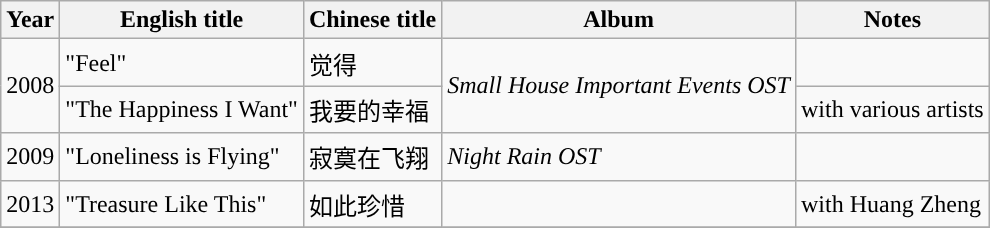<table class="wikitable sortable">
<tr>
<th>Year</th>
<th>English title</th>
<th>Chinese title</th>
<th>Album</th>
<th>Notes</th>
</tr>
<tr>
<td rowspan=2>2008</td>
<td>"Feel"</td>
<td>觉得</td>
<td rowspan=2><em>Small House Important Events OST</em></td>
<td></td>
</tr>
<tr>
<td>"The Happiness I Want"</td>
<td>我要的幸福</td>
<td>with various artists</td>
</tr>
<tr>
<td>2009</td>
<td>"Loneliness is Flying"</td>
<td>寂寞在飞翔</td>
<td><em>Night Rain OST</em></td>
<td></td>
</tr>
<tr>
<td>2013</td>
<td>"Treasure Like This"</td>
<td>如此珍惜</td>
<td></td>
<td>with Huang Zheng</td>
</tr>
<tr>
</tr>
</table>
